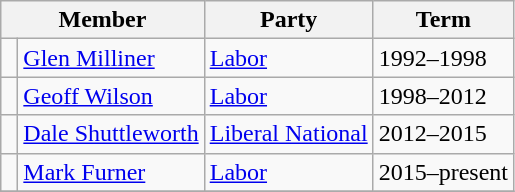<table class="wikitable">
<tr>
<th colspan="2">Member</th>
<th>Party</th>
<th>Term</th>
</tr>
<tr>
<td> </td>
<td><a href='#'>Glen Milliner</a></td>
<td><a href='#'>Labor</a></td>
<td>1992–1998</td>
</tr>
<tr>
<td> </td>
<td><a href='#'>Geoff Wilson</a></td>
<td><a href='#'>Labor</a></td>
<td>1998–2012</td>
</tr>
<tr>
<td> </td>
<td><a href='#'>Dale Shuttleworth</a></td>
<td><a href='#'>Liberal National</a></td>
<td>2012–2015</td>
</tr>
<tr>
<td> </td>
<td><a href='#'>Mark Furner</a></td>
<td><a href='#'>Labor</a></td>
<td>2015–present</td>
</tr>
<tr>
</tr>
</table>
